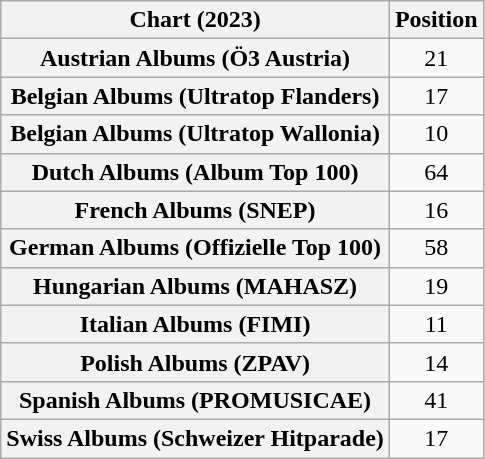<table class="wikitable sortable plainrowheaders" style="text-align:center">
<tr>
<th scope="col">Chart (2023)</th>
<th scope="col">Position</th>
</tr>
<tr>
<th scope="row">Austrian Albums (Ö3 Austria)</th>
<td>21</td>
</tr>
<tr>
<th scope="row">Belgian Albums (Ultratop Flanders)</th>
<td>17</td>
</tr>
<tr>
<th scope="row">Belgian Albums (Ultratop Wallonia)</th>
<td>10</td>
</tr>
<tr>
<th scope="row">Dutch Albums (Album Top 100)</th>
<td>64</td>
</tr>
<tr>
<th scope="row">French Albums (SNEP)</th>
<td>16</td>
</tr>
<tr>
<th scope="row">German Albums (Offizielle Top 100)</th>
<td>58</td>
</tr>
<tr>
<th scope="row">Hungarian Albums (MAHASZ)</th>
<td>19</td>
</tr>
<tr>
<th scope="row">Italian Albums (FIMI)</th>
<td>11</td>
</tr>
<tr>
<th scope="row">Polish Albums (ZPAV)</th>
<td>14</td>
</tr>
<tr>
<th scope="row">Spanish Albums (PROMUSICAE)</th>
<td>41</td>
</tr>
<tr>
<th scope="row">Swiss Albums (Schweizer Hitparade)</th>
<td>17</td>
</tr>
</table>
